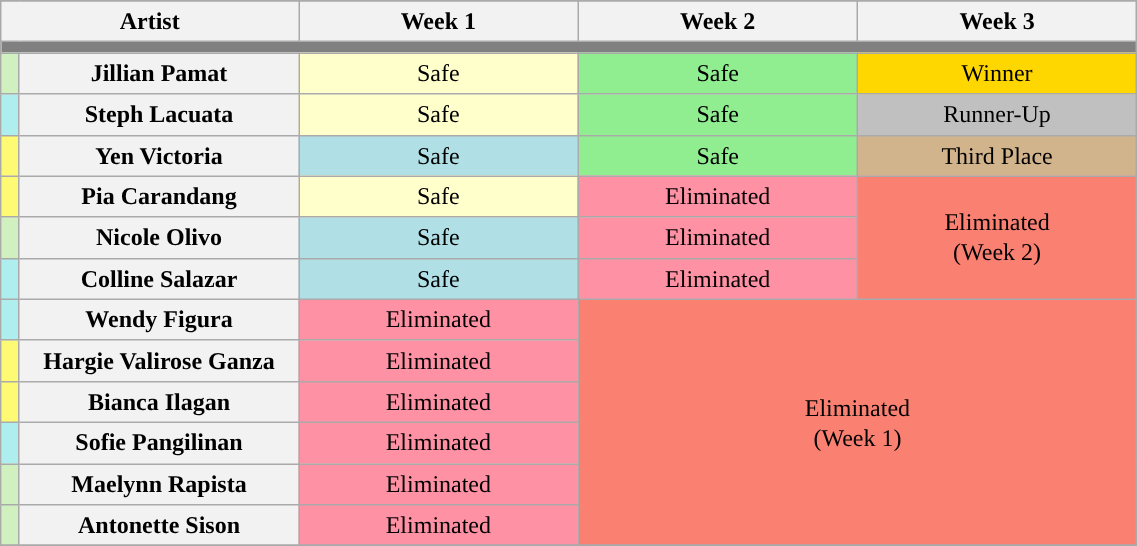<table class="wikitable" style="text-align:center; line-height:20px; width:60%">
<tr>
</tr>
<tr>
<th colspan="2">Artist</th>
<th width="15%">Week 1</th>
<th width="15%">Week 2</th>
<th width="15%">Week 3</th>
</tr>
<tr>
<td colspan="5" style="background:grey;"></td>
</tr>
<tr>
<th width="01%" style="background:#d0f0c0;"></th>
<th width="15%">Jillian Pamat</th>
<td style="background:#FFFFCC;">Safe</td>
<td style="background:lightgreen">Safe</td>
<td style="background:gold;">Winner</td>
</tr>
<tr>
<th width="01%" style="background:#afeeee;"></th>
<th width="15%">Steph Lacuata</th>
<td style="background:#FFFFCC;">Safe</td>
<td style="background:lightgreen">Safe</td>
<td style="background:silver;">Runner-Up</td>
</tr>
<tr>
<th width="01%" style="background:#fffa73;"></th>
<th width="15%">Yen Victoria</th>
<td style="background:#b0e0e6;">Safe</td>
<td style="background:lightgreen">Safe</td>
<td style="background:tan;">Third Place</td>
</tr>
<tr>
<th width="01%" style="background:#fffa73;"></th>
<th width="15%">Pia Carandang</th>
<td style="background:#FFFFCC;">Safe</td>
<td style="background:#FF91A4">Eliminated</td>
<td rowspan="3" style="background:#FA8072;">Eliminated<br>(Week 2)</td>
</tr>
<tr>
<th width="01%" style="background:#d0f0c0;"></th>
<th width="15%">Nicole Olivo</th>
<td style="background:#b0e0e6;">Safe</td>
<td style="background:#FF91A4">Eliminated</td>
</tr>
<tr>
<th width="01%" style="background:#afeeee;"></th>
<th width="15%">Colline Salazar</th>
<td style="background:#b0e0e6;">Safe</td>
<td style="background:#FF91A4">Eliminated</td>
</tr>
<tr>
<th width="01%" style="background:#afeeee;"></th>
<th width="15%">Wendy Figura</th>
<td style="background:#FF91A4">Eliminated</td>
<td rowspan="6" colspan="2" style="background:#FA8072;">Eliminated<br>(Week 1)</td>
</tr>
<tr>
<th width="01%" style="background:#fffa73;"></th>
<th width="15%">Hargie Valirose Ganza</th>
<td style="background:#FF91A4">Eliminated</td>
</tr>
<tr>
<th width="01%" style="background:#fffa73;"></th>
<th width="15%">Bianca Ilagan</th>
<td style="background:#FF91A4">Eliminated</td>
</tr>
<tr>
<th width="01%" style="background:#afeeee;"></th>
<th width="15%">Sofie Pangilinan</th>
<td style="background:#FF91A4">Eliminated</td>
</tr>
<tr>
<th width="01%" style="background:#d0f0c0;"></th>
<th width="15%">Maelynn Rapista</th>
<td style="background:#FF91A4">Eliminated</td>
</tr>
<tr>
<th width="01%" style="background:#d0f0c0;"></th>
<th width="15%">Antonette Sison</th>
<td style="background:#FF91A4">Eliminated</td>
</tr>
<tr>
</tr>
</table>
